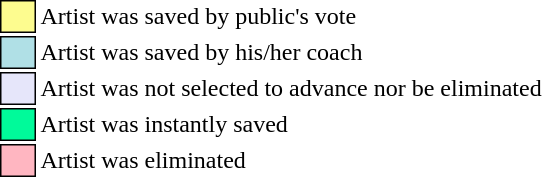<table class="toccolours"style="font-size: 100%; white-space: nowrap">
<tr>
<td style="background:#fdfc8f; border:1px solid black">     </td>
<td>Artist was saved by public's vote</td>
</tr>
<tr>
<td style="background:#b0e0e6; border:1px solid black">     </td>
<td>Artist was saved by his/her coach</td>
</tr>
<tr>
<td style="background:lavender; border:1px solid black">     </td>
<td>Artist was not selected to advance nor be eliminated</td>
</tr>
<tr>
<td style="background:#00fa9a; border:1px solid black">     </td>
<td>Artist was instantly saved</td>
</tr>
<tr>
<td style="background:lightpink; border:1px solid black">     </td>
<td>Artist was eliminated</td>
</tr>
<tr>
</tr>
</table>
